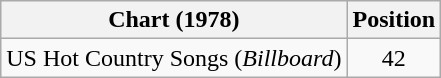<table class="wikitable">
<tr>
<th>Chart (1978)</th>
<th>Position</th>
</tr>
<tr>
<td>US Hot Country Songs (<em>Billboard</em>)</td>
<td align="center">42</td>
</tr>
</table>
